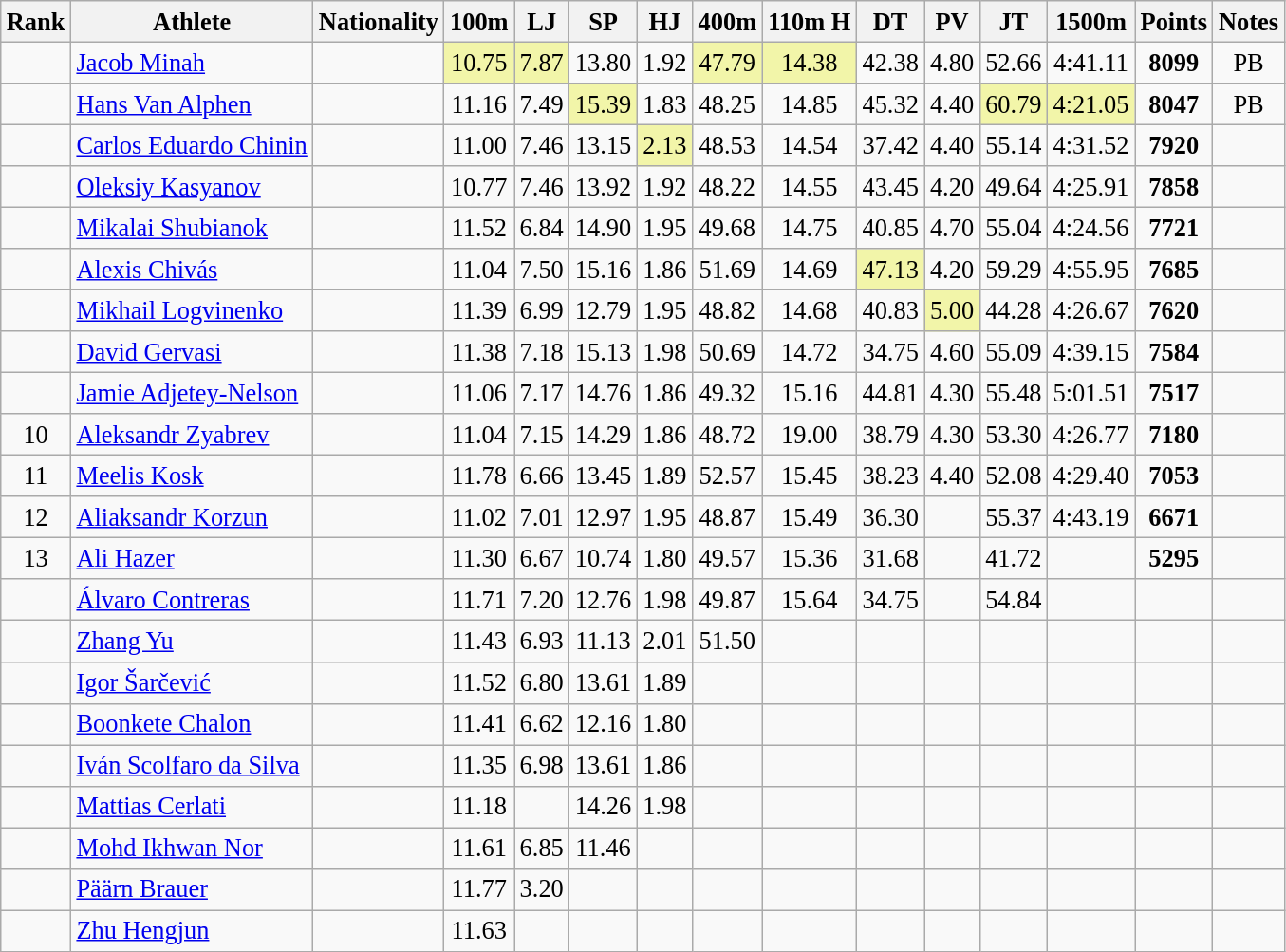<table class="wikitable sortable" style=" text-align:center; font-size:110%;">
<tr>
<th>Rank</th>
<th>Athlete</th>
<th>Nationality</th>
<th>100m</th>
<th>LJ</th>
<th>SP</th>
<th>HJ</th>
<th>400m</th>
<th>110m H</th>
<th>DT</th>
<th>PV</th>
<th>JT</th>
<th>1500m</th>
<th>Points</th>
<th>Notes</th>
</tr>
<tr>
<td></td>
<td align=left><a href='#'>Jacob Minah</a></td>
<td align=left></td>
<td bgcolor=#F2F5A9>10.75</td>
<td bgcolor=#F2F5A9>7.87</td>
<td>13.80</td>
<td>1.92</td>
<td bgcolor=#F2F5A9>47.79</td>
<td bgcolor=#F2F5A9>14.38</td>
<td>42.38</td>
<td>4.80</td>
<td>52.66</td>
<td>4:41.11</td>
<td><strong>8099</strong></td>
<td>PB</td>
</tr>
<tr>
<td></td>
<td align=left><a href='#'>Hans Van Alphen</a></td>
<td align=left></td>
<td>11.16</td>
<td>7.49</td>
<td bgcolor=#F2F5A9>15.39</td>
<td>1.83</td>
<td>48.25</td>
<td>14.85</td>
<td>45.32</td>
<td>4.40</td>
<td bgcolor=#F2F5A9>60.79</td>
<td bgcolor=#F2F5A9>4:21.05</td>
<td><strong>8047</strong></td>
<td>PB</td>
</tr>
<tr>
<td></td>
<td align=left><a href='#'>Carlos Eduardo Chinin</a></td>
<td align=left></td>
<td>11.00</td>
<td>7.46</td>
<td>13.15</td>
<td bgcolor=#F2F5A9>2.13</td>
<td>48.53</td>
<td>14.54</td>
<td>37.42</td>
<td>4.40</td>
<td>55.14</td>
<td>4:31.52</td>
<td><strong>7920</strong></td>
<td></td>
</tr>
<tr>
<td></td>
<td align=left><a href='#'>Oleksiy Kasyanov</a></td>
<td align=left></td>
<td>10.77</td>
<td>7.46</td>
<td>13.92</td>
<td>1.92</td>
<td>48.22</td>
<td>14.55</td>
<td>43.45</td>
<td>4.20</td>
<td>49.64</td>
<td>4:25.91</td>
<td><strong>7858</strong></td>
<td></td>
</tr>
<tr>
<td></td>
<td align=left><a href='#'>Mikalai Shubianok</a></td>
<td align=left></td>
<td>11.52</td>
<td>6.84</td>
<td>14.90</td>
<td>1.95</td>
<td>49.68</td>
<td>14.75</td>
<td>40.85</td>
<td>4.70</td>
<td>55.04</td>
<td>4:24.56</td>
<td><strong>7721</strong></td>
<td></td>
</tr>
<tr>
<td></td>
<td align=left><a href='#'>Alexis Chivás</a></td>
<td align=left></td>
<td>11.04</td>
<td>7.50</td>
<td>15.16</td>
<td>1.86</td>
<td>51.69</td>
<td>14.69</td>
<td bgcolor=#F2F5A9>47.13</td>
<td>4.20</td>
<td>59.29</td>
<td>4:55.95</td>
<td><strong>7685</strong></td>
<td></td>
</tr>
<tr>
<td></td>
<td align=left><a href='#'>Mikhail Logvinenko</a></td>
<td align=left></td>
<td>11.39</td>
<td>6.99</td>
<td>12.79</td>
<td>1.95</td>
<td>48.82</td>
<td>14.68</td>
<td>40.83</td>
<td bgcolor=#F2F5A9>5.00</td>
<td>44.28</td>
<td>4:26.67</td>
<td><strong>7620</strong></td>
<td></td>
</tr>
<tr>
<td></td>
<td align=left><a href='#'>David Gervasi</a></td>
<td align=left></td>
<td>11.38</td>
<td>7.18</td>
<td>15.13</td>
<td>1.98</td>
<td>50.69</td>
<td>14.72</td>
<td>34.75</td>
<td>4.60</td>
<td>55.09</td>
<td>4:39.15</td>
<td><strong>7584</strong></td>
<td></td>
</tr>
<tr>
<td></td>
<td align=left><a href='#'>Jamie Adjetey-Nelson</a></td>
<td align=left></td>
<td>11.06</td>
<td>7.17</td>
<td>14.76</td>
<td>1.86</td>
<td>49.32</td>
<td>15.16</td>
<td>44.81</td>
<td>4.30</td>
<td>55.48</td>
<td>5:01.51</td>
<td><strong>7517</strong></td>
<td></td>
</tr>
<tr>
<td>10</td>
<td align=left><a href='#'>Aleksandr Zyabrev</a></td>
<td align=left></td>
<td>11.04</td>
<td>7.15</td>
<td>14.29</td>
<td>1.86</td>
<td>48.72</td>
<td>19.00</td>
<td>38.79</td>
<td>4.30</td>
<td>53.30</td>
<td>4:26.77</td>
<td><strong>7180</strong></td>
<td></td>
</tr>
<tr>
<td>11</td>
<td align=left><a href='#'>Meelis Kosk</a></td>
<td align=left></td>
<td>11.78</td>
<td>6.66</td>
<td>13.45</td>
<td>1.89</td>
<td>52.57</td>
<td>15.45</td>
<td>38.23</td>
<td>4.40</td>
<td>52.08</td>
<td>4:29.40</td>
<td><strong>7053</strong></td>
<td></td>
</tr>
<tr>
<td>12</td>
<td align=left><a href='#'>Aliaksandr Korzun</a></td>
<td align=left></td>
<td>11.02</td>
<td>7.01</td>
<td>12.97</td>
<td>1.95</td>
<td>48.87</td>
<td>15.49</td>
<td>36.30</td>
<td></td>
<td>55.37</td>
<td>4:43.19</td>
<td><strong>6671</strong></td>
<td></td>
</tr>
<tr>
<td>13</td>
<td align=left><a href='#'>Ali Hazer</a></td>
<td align=left></td>
<td>11.30</td>
<td>6.67</td>
<td>10.74</td>
<td>1.80</td>
<td>49.57</td>
<td>15.36</td>
<td>31.68</td>
<td></td>
<td>41.72</td>
<td></td>
<td><strong>5295</strong></td>
<td></td>
</tr>
<tr>
<td></td>
<td align=left><a href='#'>Álvaro Contreras</a></td>
<td align=left></td>
<td>11.71</td>
<td>7.20</td>
<td>12.76</td>
<td>1.98</td>
<td>49.87</td>
<td>15.64</td>
<td>34.75</td>
<td></td>
<td>54.84</td>
<td></td>
<td><strong></strong></td>
<td></td>
</tr>
<tr>
<td></td>
<td align=left><a href='#'>Zhang Yu</a></td>
<td align=left></td>
<td>11.43</td>
<td>6.93</td>
<td>11.13</td>
<td>2.01</td>
<td>51.50</td>
<td></td>
<td></td>
<td></td>
<td></td>
<td></td>
<td><strong></strong></td>
<td></td>
</tr>
<tr>
<td></td>
<td align=left><a href='#'>Igor Šarčević</a></td>
<td align=left></td>
<td>11.52</td>
<td>6.80</td>
<td>13.61</td>
<td>1.89</td>
<td></td>
<td></td>
<td></td>
<td></td>
<td></td>
<td></td>
<td><strong></strong></td>
<td></td>
</tr>
<tr>
<td></td>
<td align=left><a href='#'>Boonkete Chalon</a></td>
<td align=left></td>
<td>11.41</td>
<td>6.62</td>
<td>12.16</td>
<td>1.80</td>
<td></td>
<td></td>
<td></td>
<td></td>
<td></td>
<td></td>
<td><strong></strong></td>
<td></td>
</tr>
<tr>
<td></td>
<td align=left><a href='#'>Iván Scolfaro da Silva</a></td>
<td align=left></td>
<td>11.35</td>
<td>6.98</td>
<td>13.61</td>
<td>1.86</td>
<td></td>
<td></td>
<td></td>
<td></td>
<td></td>
<td></td>
<td><strong></strong></td>
<td></td>
</tr>
<tr>
<td></td>
<td align=left><a href='#'>Mattias Cerlati</a></td>
<td align=left></td>
<td>11.18</td>
<td></td>
<td>14.26</td>
<td>1.98</td>
<td></td>
<td></td>
<td></td>
<td></td>
<td></td>
<td></td>
<td><strong></strong></td>
<td></td>
</tr>
<tr>
<td></td>
<td align=left><a href='#'>Mohd Ikhwan Nor</a></td>
<td align=left></td>
<td>11.61</td>
<td>6.85</td>
<td>11.46</td>
<td></td>
<td></td>
<td></td>
<td></td>
<td></td>
<td></td>
<td></td>
<td><strong></strong></td>
<td></td>
</tr>
<tr>
<td></td>
<td align=left><a href='#'>Päärn Brauer</a></td>
<td align=left></td>
<td>11.77</td>
<td>3.20</td>
<td></td>
<td></td>
<td></td>
<td></td>
<td></td>
<td></td>
<td></td>
<td></td>
<td><strong></strong></td>
<td></td>
</tr>
<tr>
<td></td>
<td align=left><a href='#'>Zhu Hengjun</a></td>
<td align=left></td>
<td>11.63</td>
<td></td>
<td></td>
<td></td>
<td></td>
<td></td>
<td></td>
<td></td>
<td></td>
<td></td>
<td><strong></strong></td>
<td></td>
</tr>
</table>
